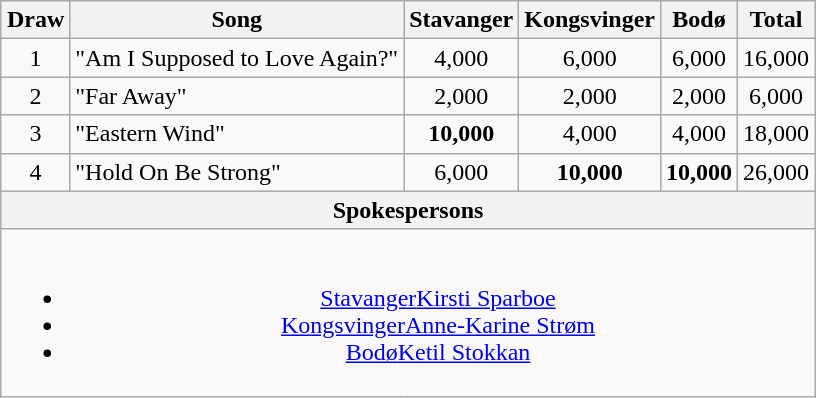<table class="wikitable collapsible" style="margin: 1em auto 1em auto; text-align:center;">
<tr>
<th>Draw</th>
<th>Song</th>
<th>Stavanger</th>
<th>Kongsvinger</th>
<th>Bodø</th>
<th>Total</th>
</tr>
<tr>
<td>1</td>
<td style="text-align:left;">"Am I Supposed to Love Again?"</td>
<td>4,000</td>
<td>6,000</td>
<td>6,000</td>
<td>16,000</td>
</tr>
<tr>
<td>2</td>
<td style="text-align:left;">"Far Away"</td>
<td>2,000</td>
<td>2,000</td>
<td>2,000</td>
<td>6,000</td>
</tr>
<tr>
<td>3</td>
<td style="text-align:left;">"Eastern Wind"</td>
<td><strong>10,000</strong></td>
<td>4,000</td>
<td>4,000</td>
<td>18,000</td>
</tr>
<tr>
<td>4</td>
<td style="text-align:left;">"Hold On Be Strong"</td>
<td>6,000</td>
<td><strong>10,000</strong></td>
<td><strong>10,000</strong></td>
<td>26,000</td>
</tr>
<tr>
<th colspan="6">Spokespersons</th>
</tr>
<tr>
<td colspan="6"><br><ul><li><a href='#'>Stavanger</a><a href='#'>Kirsti Sparboe</a></li><li><a href='#'>Kongsvinger</a><a href='#'>Anne-Karine Strøm</a></li><li><a href='#'>Bodø</a><a href='#'>Ketil Stokkan</a></li></ul></td>
</tr>
</table>
